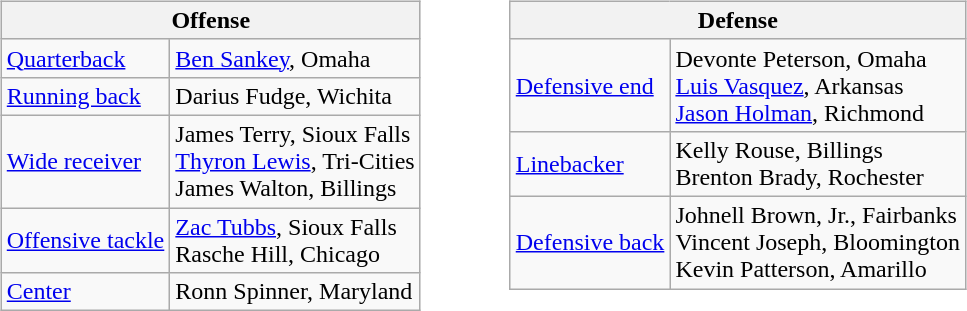<table border=0>
<tr valign="top">
<td><br><table class="wikitable">
<tr>
<th colspan="2">Offense</th>
</tr>
<tr>
<td><a href='#'>Quarterback</a></td>
<td><a href='#'>Ben Sankey</a>, Omaha</td>
</tr>
<tr>
<td><a href='#'>Running back</a></td>
<td>Darius Fudge, Wichita</td>
</tr>
<tr>
<td><a href='#'>Wide receiver</a></td>
<td>James Terry, Sioux Falls<br><a href='#'>Thyron Lewis</a>, Tri-Cities<br>James Walton, Billings</td>
</tr>
<tr>
<td><a href='#'>Offensive tackle</a></td>
<td><a href='#'>Zac Tubbs</a>, Sioux Falls<br>Rasche Hill, Chicago</td>
</tr>
<tr>
<td><a href='#'>Center</a></td>
<td>Ronn Spinner, Maryland</td>
</tr>
</table>
</td>
<td style="padding-left:40px;"><br><table class="wikitable">
<tr>
<th colspan="2">Defense</th>
</tr>
<tr>
<td><a href='#'>Defensive end</a></td>
<td>Devonte Peterson, Omaha<br><a href='#'>Luis Vasquez</a>, Arkansas<br><a href='#'>Jason Holman</a>, Richmond</td>
</tr>
<tr>
<td><a href='#'>Linebacker</a></td>
<td>Kelly Rouse, Billings<br>Brenton Brady, Rochester</td>
</tr>
<tr>
<td><a href='#'>Defensive back</a></td>
<td>Johnell Brown, Jr., Fairbanks<br>Vincent Joseph, Bloomington<br>Kevin Patterson, Amarillo</td>
</tr>
</table>
</td>
</tr>
</table>
